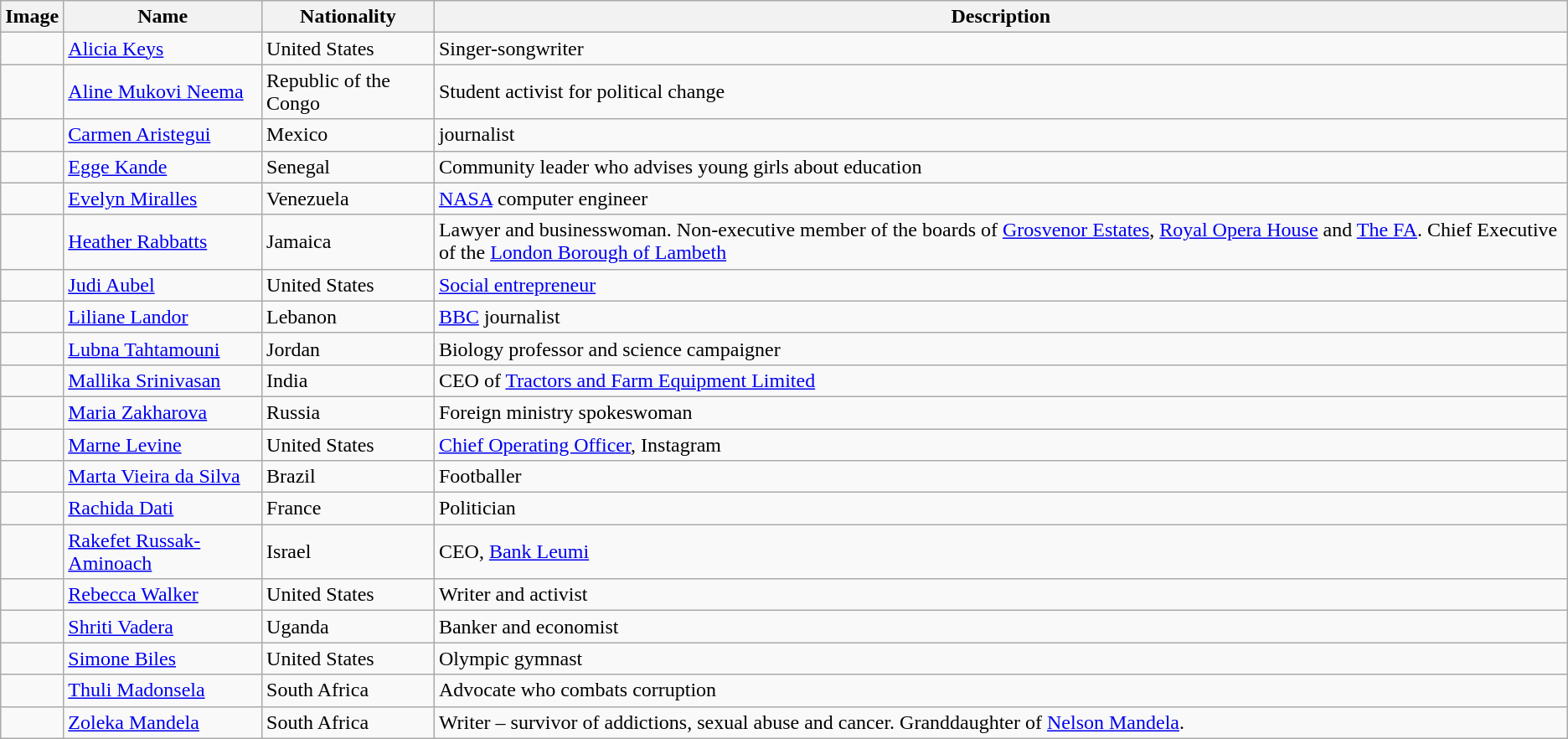<table class="wikitable sortable">
<tr>
<th>Image</th>
<th>Name</th>
<th>Nationality</th>
<th>Description</th>
</tr>
<tr>
<td></td>
<td><a href='#'>Alicia Keys</a></td>
<td>United States</td>
<td>Singer-songwriter</td>
</tr>
<tr>
<td></td>
<td><a href='#'>Aline Mukovi Neema</a></td>
<td>Republic of the  Congo</td>
<td>Student activist for political change</td>
</tr>
<tr>
<td></td>
<td><a href='#'>Carmen Aristegui</a></td>
<td>Mexico</td>
<td>journalist</td>
</tr>
<tr>
<td></td>
<td><a href='#'>Egge Kande</a></td>
<td>Senegal</td>
<td>Community leader who advises young girls about education</td>
</tr>
<tr>
<td></td>
<td><a href='#'>Evelyn Miralles</a></td>
<td>Venezuela</td>
<td><a href='#'>NASA</a> computer engineer</td>
</tr>
<tr>
<td></td>
<td><a href='#'>Heather Rabbatts</a></td>
<td>Jamaica</td>
<td>Lawyer and businesswoman. Non-executive member of the boards of <a href='#'>Grosvenor Estates</a>, <a href='#'>Royal Opera House</a> and <a href='#'>The FA</a>. Chief Executive of the <a href='#'>London Borough of Lambeth</a></td>
</tr>
<tr>
<td></td>
<td><a href='#'>Judi Aubel</a></td>
<td>United States</td>
<td><a href='#'>Social entrepreneur</a></td>
</tr>
<tr>
<td></td>
<td><a href='#'>Liliane Landor</a></td>
<td>Lebanon</td>
<td><a href='#'>BBC</a> journalist</td>
</tr>
<tr>
<td></td>
<td><a href='#'>Lubna Tahtamouni</a></td>
<td>Jordan</td>
<td>Biology professor and science campaigner</td>
</tr>
<tr>
<td></td>
<td><a href='#'>Mallika Srinivasan</a></td>
<td>India</td>
<td>CEO of <a href='#'>Tractors and Farm Equipment Limited</a></td>
</tr>
<tr>
<td></td>
<td><a href='#'>Maria Zakharova</a></td>
<td>Russia</td>
<td>Foreign ministry spokeswoman</td>
</tr>
<tr>
<td></td>
<td><a href='#'>Marne Levine</a></td>
<td>United States</td>
<td><a href='#'>Chief Operating Officer</a>, Instagram</td>
</tr>
<tr>
<td></td>
<td><a href='#'>Marta Vieira da Silva</a></td>
<td>Brazil</td>
<td>Footballer</td>
</tr>
<tr>
<td></td>
<td><a href='#'>Rachida Dati</a></td>
<td>France</td>
<td>Politician</td>
</tr>
<tr>
<td></td>
<td><a href='#'>Rakefet Russak-Aminoach</a></td>
<td>Israel</td>
<td>CEO, <a href='#'>Bank Leumi</a></td>
</tr>
<tr>
<td></td>
<td><a href='#'>Rebecca Walker</a></td>
<td>United States</td>
<td>Writer and activist</td>
</tr>
<tr>
<td></td>
<td><a href='#'>Shriti Vadera</a></td>
<td>Uganda</td>
<td>Banker and economist</td>
</tr>
<tr>
<td></td>
<td><a href='#'>Simone Biles</a></td>
<td>United States</td>
<td>Olympic gymnast</td>
</tr>
<tr>
<td></td>
<td><a href='#'>Thuli Madonsela</a></td>
<td>South Africa</td>
<td>Advocate who combats corruption</td>
</tr>
<tr>
<td></td>
<td><a href='#'>Zoleka Mandela</a></td>
<td>South Africa</td>
<td>Writer – survivor of addictions, sexual abuse and cancer. Granddaughter of <a href='#'>Nelson Mandela</a>.</td>
</tr>
</table>
